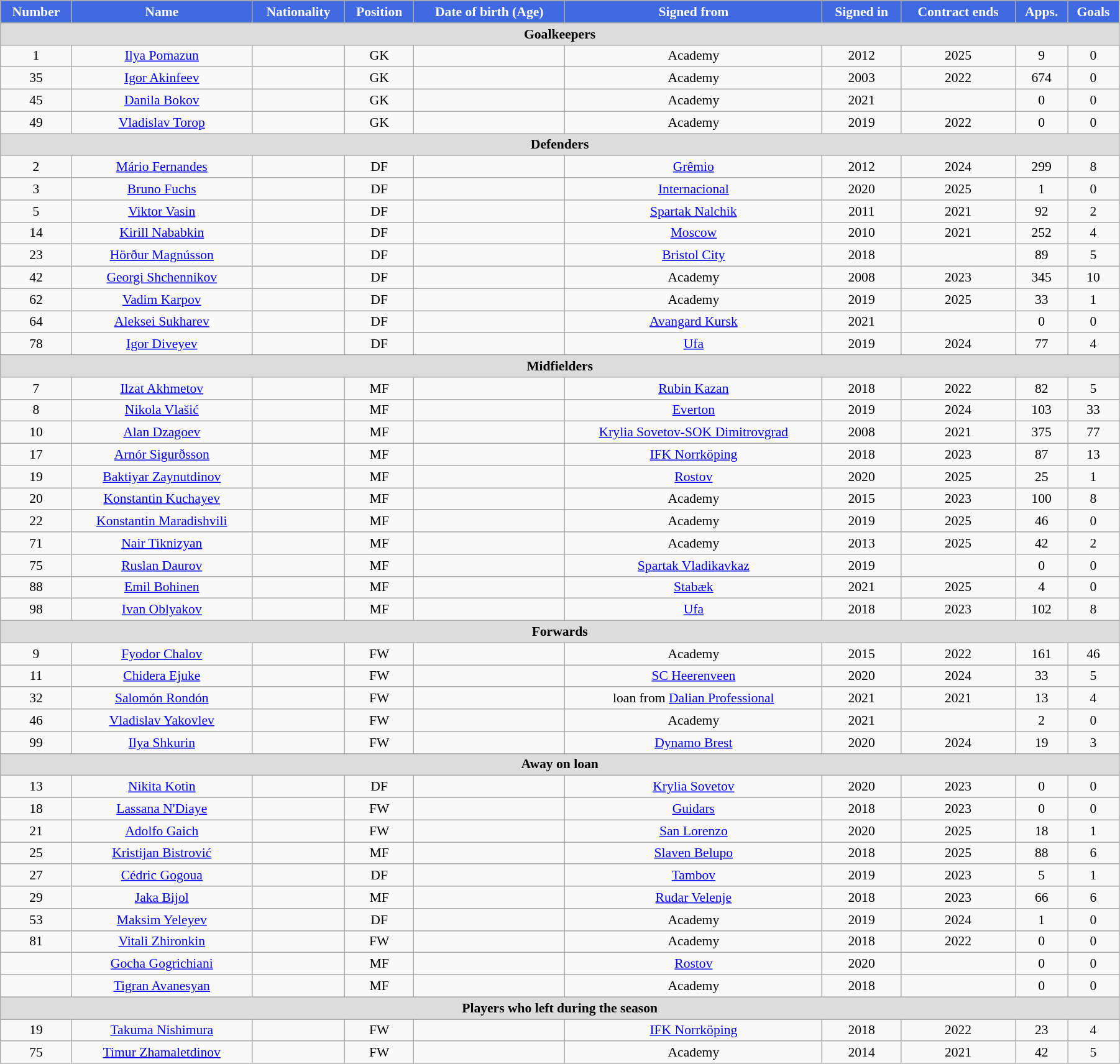<table class="wikitable"  style="text-align:center; font-size:90%; width:95%;">
<tr>
<th style="background:#4169E1; color:white; text-align:center;">Number</th>
<th style="background:#4169E1; color:white; text-align:center;">Name</th>
<th style="background:#4169E1; color:white; text-align:center;">Nationality</th>
<th style="background:#4169E1; color:white; text-align:center;">Position</th>
<th style="background:#4169E1; color:white; text-align:center;">Date of birth (Age)</th>
<th style="background:#4169E1; color:white; text-align:center;">Signed from</th>
<th style="background:#4169E1; color:white; text-align:center;">Signed in</th>
<th style="background:#4169E1; color:white; text-align:center;">Contract ends</th>
<th style="background:#4169E1; color:white; text-align:center;">Apps.</th>
<th style="background:#4169E1; color:white; text-align:center;">Goals</th>
</tr>
<tr>
<th colspan="11"  style="background:#dcdcdc; text-align:center;">Goalkeepers</th>
</tr>
<tr>
<td>1</td>
<td><a href='#'>Ilya Pomazun</a></td>
<td></td>
<td>GK</td>
<td></td>
<td>Academy</td>
<td>2012</td>
<td>2025</td>
<td>9</td>
<td>0</td>
</tr>
<tr>
<td>35</td>
<td><a href='#'>Igor Akinfeev</a></td>
<td></td>
<td>GK</td>
<td></td>
<td>Academy</td>
<td>2003</td>
<td>2022</td>
<td>674</td>
<td>0</td>
</tr>
<tr>
<td>45</td>
<td><a href='#'>Danila Bokov</a></td>
<td></td>
<td>GK</td>
<td></td>
<td>Academy</td>
<td>2021</td>
<td></td>
<td>0</td>
<td>0</td>
</tr>
<tr>
<td>49</td>
<td><a href='#'>Vladislav Torop</a></td>
<td></td>
<td>GK</td>
<td></td>
<td>Academy</td>
<td>2019</td>
<td>2022</td>
<td>0</td>
<td>0</td>
</tr>
<tr>
<th colspan="11"  style="background:#dcdcdc; text-align:center;">Defenders</th>
</tr>
<tr>
<td>2</td>
<td><a href='#'>Mário Fernandes</a></td>
<td></td>
<td>DF</td>
<td></td>
<td><a href='#'>Grêmio</a></td>
<td>2012</td>
<td>2024</td>
<td>299</td>
<td>8</td>
</tr>
<tr>
<td>3</td>
<td><a href='#'>Bruno Fuchs</a></td>
<td></td>
<td>DF</td>
<td></td>
<td><a href='#'>Internacional</a></td>
<td>2020</td>
<td>2025</td>
<td>1</td>
<td>0</td>
</tr>
<tr>
<td>5</td>
<td><a href='#'>Viktor Vasin</a></td>
<td></td>
<td>DF</td>
<td></td>
<td><a href='#'>Spartak Nalchik</a></td>
<td>2011</td>
<td>2021</td>
<td>92</td>
<td>2</td>
</tr>
<tr>
<td>14</td>
<td><a href='#'>Kirill Nababkin</a></td>
<td></td>
<td>DF</td>
<td></td>
<td><a href='#'>Moscow</a></td>
<td>2010</td>
<td>2021</td>
<td>252</td>
<td>4</td>
</tr>
<tr>
<td>23</td>
<td><a href='#'>Hörður Magnússon</a></td>
<td></td>
<td>DF</td>
<td></td>
<td><a href='#'>Bristol City</a></td>
<td>2018</td>
<td></td>
<td>89</td>
<td>5</td>
</tr>
<tr>
<td>42</td>
<td><a href='#'>Georgi Shchennikov</a></td>
<td></td>
<td>DF</td>
<td></td>
<td>Academy</td>
<td>2008</td>
<td>2023</td>
<td>345</td>
<td>10</td>
</tr>
<tr>
<td>62</td>
<td><a href='#'>Vadim Karpov</a></td>
<td></td>
<td>DF</td>
<td></td>
<td>Academy</td>
<td>2019</td>
<td>2025</td>
<td>33</td>
<td>1</td>
</tr>
<tr>
<td>64</td>
<td><a href='#'>Aleksei Sukharev</a></td>
<td></td>
<td>DF</td>
<td></td>
<td><a href='#'>Avangard Kursk</a></td>
<td>2021</td>
<td></td>
<td>0</td>
<td>0</td>
</tr>
<tr>
<td>78</td>
<td><a href='#'>Igor Diveyev</a></td>
<td></td>
<td>DF</td>
<td></td>
<td><a href='#'>Ufa</a></td>
<td>2019</td>
<td>2024</td>
<td>77</td>
<td>4</td>
</tr>
<tr>
<th colspan="11"  style="background:#dcdcdc; text-align:center;">Midfielders</th>
</tr>
<tr>
<td>7</td>
<td><a href='#'>Ilzat Akhmetov</a></td>
<td></td>
<td>MF</td>
<td></td>
<td><a href='#'>Rubin Kazan</a></td>
<td>2018</td>
<td>2022</td>
<td>82</td>
<td>5</td>
</tr>
<tr>
<td>8</td>
<td><a href='#'>Nikola Vlašić</a></td>
<td></td>
<td>MF</td>
<td></td>
<td><a href='#'>Everton</a></td>
<td>2019</td>
<td>2024</td>
<td>103</td>
<td>33</td>
</tr>
<tr>
<td>10</td>
<td><a href='#'>Alan Dzagoev</a></td>
<td></td>
<td>MF</td>
<td></td>
<td><a href='#'>Krylia Sovetov-SOK Dimitrovgrad</a></td>
<td>2008</td>
<td>2021</td>
<td>375</td>
<td>77</td>
</tr>
<tr>
<td>17</td>
<td><a href='#'>Arnór Sigurðsson</a></td>
<td></td>
<td>MF</td>
<td></td>
<td><a href='#'>IFK Norrköping</a></td>
<td>2018</td>
<td>2023</td>
<td>87</td>
<td>13</td>
</tr>
<tr>
<td>19</td>
<td><a href='#'>Baktiyar Zaynutdinov</a></td>
<td></td>
<td>MF</td>
<td></td>
<td><a href='#'>Rostov</a></td>
<td>2020</td>
<td>2025</td>
<td>25</td>
<td>1</td>
</tr>
<tr>
<td>20</td>
<td><a href='#'>Konstantin Kuchayev</a></td>
<td></td>
<td>MF</td>
<td></td>
<td>Academy</td>
<td>2015</td>
<td>2023</td>
<td>100</td>
<td>8</td>
</tr>
<tr>
<td>22</td>
<td><a href='#'>Konstantin Maradishvili</a></td>
<td></td>
<td>MF</td>
<td></td>
<td>Academy</td>
<td>2019</td>
<td>2025</td>
<td>46</td>
<td>0</td>
</tr>
<tr>
<td>71</td>
<td><a href='#'>Nair Tiknizyan</a></td>
<td></td>
<td>MF</td>
<td></td>
<td>Academy</td>
<td>2013</td>
<td>2025</td>
<td>42</td>
<td>2</td>
</tr>
<tr>
<td>75</td>
<td><a href='#'>Ruslan Daurov</a></td>
<td></td>
<td>MF</td>
<td></td>
<td><a href='#'>Spartak Vladikavkaz</a></td>
<td>2019</td>
<td></td>
<td>0</td>
<td>0</td>
</tr>
<tr>
<td>88</td>
<td><a href='#'>Emil Bohinen</a></td>
<td></td>
<td>MF</td>
<td></td>
<td><a href='#'>Stabæk</a></td>
<td>2021</td>
<td>2025</td>
<td>4</td>
<td>0</td>
</tr>
<tr>
<td>98</td>
<td><a href='#'>Ivan Oblyakov</a></td>
<td></td>
<td>MF</td>
<td></td>
<td><a href='#'>Ufa</a></td>
<td>2018</td>
<td>2023</td>
<td>102</td>
<td>8</td>
</tr>
<tr>
<th colspan="11"  style="background:#dcdcdc; text-align:center;">Forwards</th>
</tr>
<tr>
<td>9</td>
<td><a href='#'>Fyodor Chalov</a></td>
<td></td>
<td>FW</td>
<td></td>
<td>Academy</td>
<td>2015</td>
<td>2022</td>
<td>161</td>
<td>46</td>
</tr>
<tr>
<td>11</td>
<td><a href='#'>Chidera Ejuke</a></td>
<td></td>
<td>FW</td>
<td></td>
<td><a href='#'>SC Heerenveen</a></td>
<td>2020</td>
<td>2024</td>
<td>33</td>
<td>5</td>
</tr>
<tr>
<td>32</td>
<td><a href='#'>Salomón Rondón</a></td>
<td></td>
<td>FW</td>
<td></td>
<td>loan from <a href='#'>Dalian Professional</a></td>
<td>2021</td>
<td>2021</td>
<td>13</td>
<td>4</td>
</tr>
<tr>
<td>46</td>
<td><a href='#'>Vladislav Yakovlev</a></td>
<td></td>
<td>FW</td>
<td></td>
<td>Academy</td>
<td>2021</td>
<td></td>
<td>2</td>
<td>0</td>
</tr>
<tr>
<td>99</td>
<td><a href='#'>Ilya Shkurin</a></td>
<td></td>
<td>FW</td>
<td></td>
<td><a href='#'>Dynamo Brest</a></td>
<td>2020</td>
<td>2024</td>
<td>19</td>
<td>3</td>
</tr>
<tr>
<th colspan="11"  style="background:#dcdcdc; text-align:center;">Away on loan</th>
</tr>
<tr>
<td>13</td>
<td><a href='#'>Nikita Kotin</a></td>
<td></td>
<td>DF</td>
<td></td>
<td><a href='#'>Krylia Sovetov</a></td>
<td>2020</td>
<td>2023</td>
<td>0</td>
<td>0</td>
</tr>
<tr>
<td>18</td>
<td><a href='#'>Lassana N'Diaye</a></td>
<td></td>
<td>FW</td>
<td></td>
<td><a href='#'>Guidars</a></td>
<td>2018</td>
<td>2023</td>
<td>0</td>
<td>0</td>
</tr>
<tr>
<td>21</td>
<td><a href='#'>Adolfo Gaich</a></td>
<td></td>
<td>FW</td>
<td></td>
<td><a href='#'>San Lorenzo</a></td>
<td>2020</td>
<td>2025</td>
<td>18</td>
<td>1</td>
</tr>
<tr>
<td>25</td>
<td><a href='#'>Kristijan Bistrović</a></td>
<td></td>
<td>MF</td>
<td></td>
<td><a href='#'>Slaven Belupo</a></td>
<td>2018</td>
<td>2025</td>
<td>88</td>
<td>6</td>
</tr>
<tr>
<td>27</td>
<td><a href='#'>Cédric Gogoua</a></td>
<td></td>
<td>DF</td>
<td></td>
<td><a href='#'>Tambov</a></td>
<td>2019</td>
<td>2023</td>
<td>5</td>
<td>1</td>
</tr>
<tr>
<td>29</td>
<td><a href='#'>Jaka Bijol</a></td>
<td></td>
<td>MF</td>
<td></td>
<td><a href='#'>Rudar Velenje</a></td>
<td>2018</td>
<td>2023</td>
<td>66</td>
<td>6</td>
</tr>
<tr>
<td>53</td>
<td><a href='#'>Maksim Yeleyev</a></td>
<td></td>
<td>DF</td>
<td></td>
<td>Academy</td>
<td>2019</td>
<td>2024</td>
<td>1</td>
<td>0</td>
</tr>
<tr>
<td>81</td>
<td><a href='#'>Vitali Zhironkin</a></td>
<td></td>
<td>FW</td>
<td></td>
<td>Academy</td>
<td>2018</td>
<td>2022</td>
<td>0</td>
<td>0</td>
</tr>
<tr>
<td></td>
<td><a href='#'>Gocha Gogrichiani</a></td>
<td></td>
<td>MF</td>
<td></td>
<td><a href='#'>Rostov</a></td>
<td>2020</td>
<td></td>
<td>0</td>
<td>0</td>
</tr>
<tr>
<td></td>
<td><a href='#'>Tigran Avanesyan</a></td>
<td></td>
<td>MF</td>
<td></td>
<td>Academy</td>
<td>2018</td>
<td></td>
<td>0</td>
<td>0</td>
</tr>
<tr>
<th colspan="11"  style="background:#dcdcdc; text-align:center;">Players who left during the season</th>
</tr>
<tr>
<td>19</td>
<td><a href='#'>Takuma Nishimura</a></td>
<td></td>
<td>FW</td>
<td></td>
<td><a href='#'>IFK Norrköping</a></td>
<td>2018</td>
<td>2022</td>
<td>23</td>
<td>4</td>
</tr>
<tr>
<td>75</td>
<td><a href='#'>Timur Zhamaletdinov</a></td>
<td></td>
<td>FW</td>
<td></td>
<td>Academy</td>
<td>2014</td>
<td>2021</td>
<td>42</td>
<td>5</td>
</tr>
</table>
